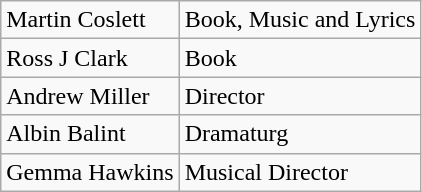<table class="wikitable">
<tr>
<td>Martin Coslett</td>
<td>Book, Music and Lyrics</td>
</tr>
<tr>
<td>Ross J Clark</td>
<td>Book</td>
</tr>
<tr>
<td>Andrew Miller</td>
<td>Director</td>
</tr>
<tr>
<td>Albin Balint</td>
<td>Dramaturg</td>
</tr>
<tr>
<td>Gemma Hawkins</td>
<td>Musical Director</td>
</tr>
</table>
